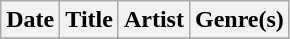<table class="wikitable" style="text-align: left;">
<tr>
<th>Date</th>
<th>Title</th>
<th>Artist</th>
<th>Genre(s)</th>
</tr>
<tr>
</tr>
</table>
